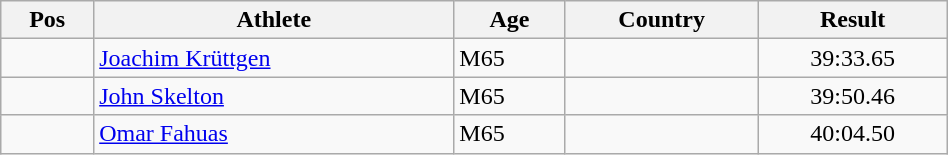<table class="wikitable"  style="text-align:center; width:50%;">
<tr>
<th>Pos</th>
<th>Athlete</th>
<th>Age</th>
<th>Country</th>
<th>Result</th>
</tr>
<tr>
<td align=center></td>
<td align=left><a href='#'>Joachim Krüttgen</a></td>
<td align=left>M65</td>
<td align=left></td>
<td>39:33.65</td>
</tr>
<tr>
<td align=center></td>
<td align=left><a href='#'>John Skelton</a></td>
<td align=left>M65</td>
<td align=left></td>
<td>39:50.46</td>
</tr>
<tr>
<td align=center></td>
<td align=left><a href='#'>Omar Fahuas</a></td>
<td align=left>M65</td>
<td align=left></td>
<td>40:04.50</td>
</tr>
</table>
